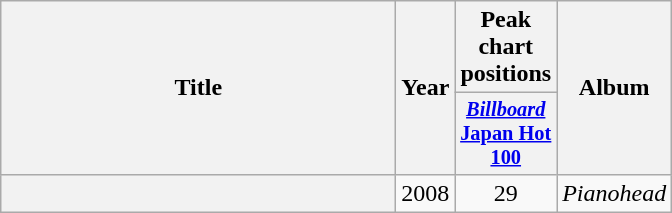<table class="wikitable plainrowheaders" style="text-align:center;">
<tr>
<th scope="col" rowspan="2" style="width:16em;">Title</th>
<th scope="col" rowspan="2">Year</th>
<th scope="col" colspan="1">Peak chart positions</th>
<th scope="col" rowspan="2">Album</th>
</tr>
<tr>
<th style="width:3em;font-size:85%"><em><a href='#'>Billboard</a></em> <a href='#'>Japan Hot 100</a><br></th>
</tr>
<tr>
<th scope="row"></th>
<td rowspan="1">2008</td>
<td>29</td>
<td rowspan=1><em>Pianohead</em></td>
</tr>
</table>
